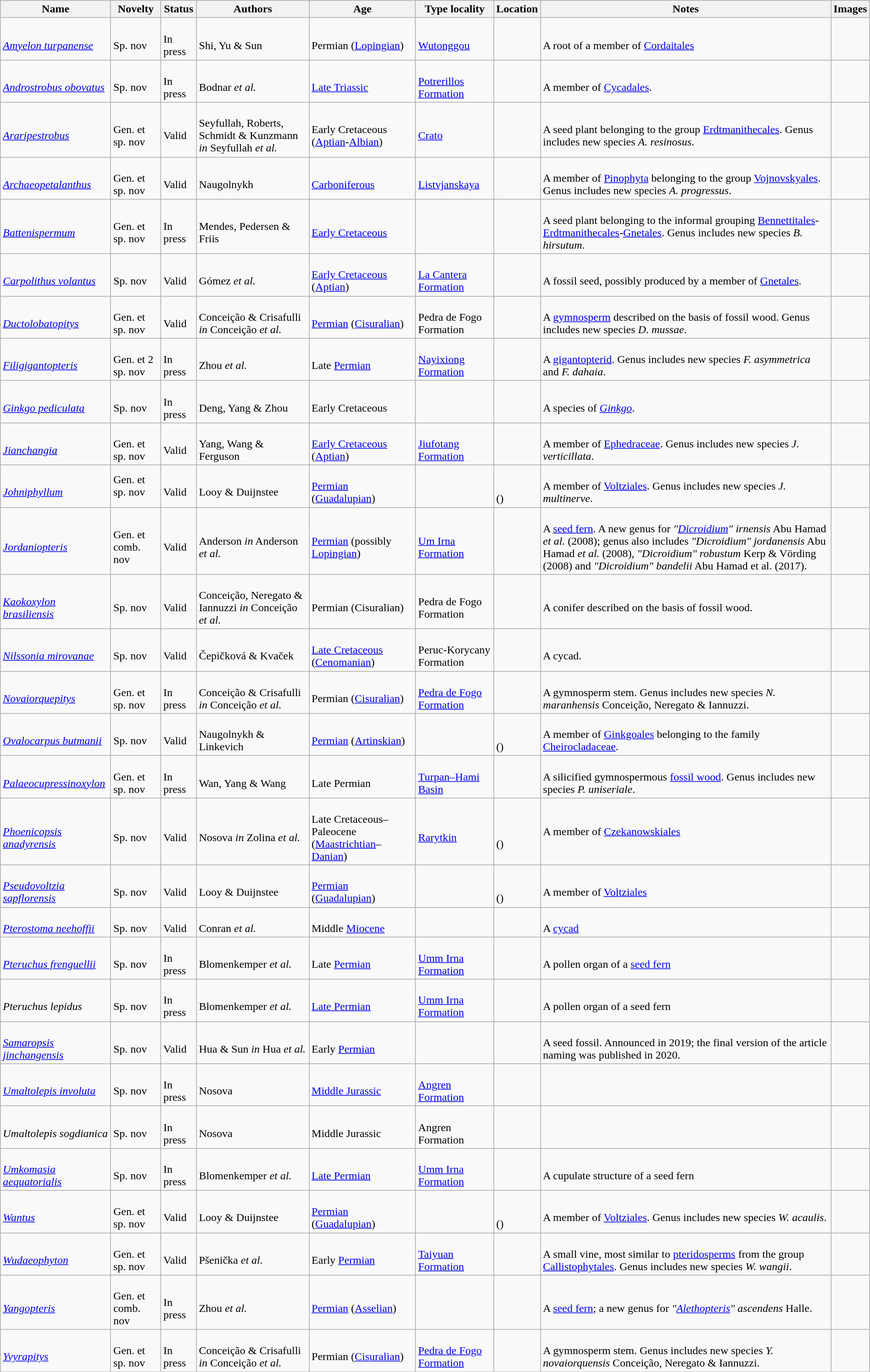<table class="wikitable sortable" align="center" width="100%">
<tr>
<th>Name</th>
<th>Novelty</th>
<th>Status</th>
<th>Authors</th>
<th>Age</th>
<th>Type locality</th>
<th>Location</th>
<th>Notes</th>
<th>Images</th>
</tr>
<tr>
<td><br><em><a href='#'>Amyelon turpanense</a></em></td>
<td><br>Sp. nov</td>
<td><br>In press</td>
<td><br>Shi, Yu & Sun</td>
<td><br>Permian (<a href='#'>Lopingian</a>)</td>
<td><br><a href='#'>Wutonggou</a></td>
<td><br></td>
<td><br>A root of a member of <a href='#'>Cordaitales</a></td>
<td></td>
</tr>
<tr>
<td><br><em><a href='#'>Androstrobus obovatus</a></em></td>
<td><br>Sp. nov</td>
<td><br>In press</td>
<td><br>Bodnar <em>et al.</em></td>
<td><br><a href='#'>Late Triassic</a></td>
<td><br><a href='#'>Potrerillos Formation</a></td>
<td><br></td>
<td><br>A member of <a href='#'>Cycadales</a>.</td>
<td></td>
</tr>
<tr>
<td><br><em><a href='#'>Araripestrobus</a></em></td>
<td><br>Gen. et sp. nov</td>
<td><br>Valid</td>
<td><br>Seyfullah, Roberts, Schmidt & Kunzmann <em>in</em> Seyfullah <em>et al.</em></td>
<td><br>Early Cretaceous (<a href='#'>Aptian</a>-<a href='#'>Albian</a>)</td>
<td><br><a href='#'>Crato</a></td>
<td><br></td>
<td><br>A seed plant belonging to the group <a href='#'>Erdtmanithecales</a>. Genus includes new species <em>A. resinosus</em>.</td>
<td></td>
</tr>
<tr>
<td><br><em><a href='#'>Archaeopetalanthus</a></em></td>
<td><br>Gen. et sp. nov</td>
<td><br>Valid</td>
<td><br>Naugolnykh</td>
<td><br><a href='#'>Carboniferous</a></td>
<td><br><a href='#'>Listvjanskaya</a></td>
<td><br></td>
<td><br>A member of <a href='#'>Pinophyta</a> belonging to the group <a href='#'>Vojnovskyales</a>. Genus includes new species <em>A. progressus</em>.</td>
<td></td>
</tr>
<tr>
<td><br><em><a href='#'>Battenispermum</a></em></td>
<td><br>Gen. et sp. nov</td>
<td><br>In press</td>
<td><br>Mendes, Pedersen & Friis</td>
<td><br><a href='#'>Early Cretaceous</a></td>
<td></td>
<td><br></td>
<td><br>A seed plant belonging to the informal grouping <a href='#'>Bennettitales</a>-<a href='#'>Erdtmanithecales</a>-<a href='#'>Gnetales</a>. Genus includes new species <em>B. hirsutum</em>.</td>
<td></td>
</tr>
<tr>
<td><br><em><a href='#'>Carpolithus volantus</a></em></td>
<td><br>Sp. nov</td>
<td><br>Valid</td>
<td><br>Gómez <em>et al.</em></td>
<td><br><a href='#'>Early Cretaceous</a> (<a href='#'>Aptian</a>)</td>
<td><br><a href='#'>La Cantera Formation</a></td>
<td><br></td>
<td><br>A fossil seed, possibly produced by a member of <a href='#'>Gnetales</a>.</td>
<td></td>
</tr>
<tr>
<td><br><em><a href='#'>Ductolobatopitys</a></em></td>
<td><br>Gen. et sp. nov</td>
<td><br>Valid</td>
<td><br>Conceição & Crisafulli <em>in</em> Conceição <em>et al.</em></td>
<td><br><a href='#'>Permian</a> (<a href='#'>Cisuralian</a>)</td>
<td><br>Pedra de Fogo Formation</td>
<td><br></td>
<td><br>A <a href='#'>gymnosperm</a> described on the basis of fossil wood. Genus includes new species <em>D. mussae</em>.</td>
<td></td>
</tr>
<tr>
<td><br><em><a href='#'>Filigigantopteris</a></em></td>
<td><br>Gen. et 2 sp. nov</td>
<td><br>In press</td>
<td><br>Zhou <em>et al.</em></td>
<td><br>Late <a href='#'>Permian</a></td>
<td><br><a href='#'>Nayixiong Formation</a></td>
<td><br></td>
<td><br>A <a href='#'>gigantopterid</a>. Genus includes new species <em>F. asymmetrica</em> and <em>F. dahaia</em>.</td>
<td></td>
</tr>
<tr>
<td><br><em><a href='#'>Ginkgo pediculata</a></em></td>
<td><br>Sp. nov</td>
<td><br>In press</td>
<td><br>Deng, Yang & Zhou</td>
<td><br>Early Cretaceous</td>
<td></td>
<td><br></td>
<td><br>A species of <em><a href='#'>Ginkgo</a></em>.</td>
<td></td>
</tr>
<tr>
<td><br><em><a href='#'>Jianchangia</a></em></td>
<td><br>Gen. et sp. nov</td>
<td><br>Valid</td>
<td><br>Yang, Wang & Ferguson</td>
<td><br><a href='#'>Early Cretaceous</a> (<a href='#'>Aptian</a>)</td>
<td><br><a href='#'>Jiufotang Formation</a></td>
<td><br></td>
<td><br>A member of <a href='#'>Ephedraceae</a>. Genus includes new species <em>J. verticillata</em>.</td>
<td></td>
</tr>
<tr>
<td><br><em><a href='#'>Johniphyllum</a></em></td>
<td>Gen. et sp. nov</td>
<td><br>Valid</td>
<td><br>Looy & Duijnstee</td>
<td><br><a href='#'>Permian</a> (<a href='#'>Guadalupian</a>)</td>
<td></td>
<td><br><br>()</td>
<td><br>A member of <a href='#'>Voltziales</a>. Genus includes new species <em>J. multinerve</em>.</td>
<td></td>
</tr>
<tr>
<td><br><em><a href='#'>Jordaniopteris</a></em></td>
<td><br>Gen. et comb. nov</td>
<td><br>Valid</td>
<td><br>Anderson <em>in</em> Anderson <em>et al.</em></td>
<td><br><a href='#'>Permian</a> (possibly <a href='#'>Lopingian</a>)</td>
<td><br><a href='#'>Um Irna Formation</a></td>
<td><br></td>
<td><br>A <a href='#'>seed fern</a>. A new genus for <em>"<a href='#'>Dicroidium</a>" irnensis</em> Abu Hamad <em>et al.</em> (2008); genus also includes <em>"Dicroidium" jordanensis</em> Abu Hamad <em>et al.</em> (2008), <em>"Dicroidium" robustum</em> Kerp & Vörding (2008) and <em>"Dicroidium" bandelii</em> Abu Hamad et al. (2017).</td>
<td></td>
</tr>
<tr>
<td><br><em><a href='#'>Kaokoxylon brasiliensis</a></em></td>
<td><br>Sp. nov</td>
<td><br>Valid</td>
<td><br>Conceição, Neregato & Iannuzzi <em>in</em> Conceição <em>et al.</em></td>
<td><br>Permian (Cisuralian)</td>
<td><br>Pedra de Fogo Formation</td>
<td><br></td>
<td><br>A conifer described on the basis of fossil wood.</td>
<td></td>
</tr>
<tr>
<td><br><em><a href='#'>Nilssonia mirovanae</a></em></td>
<td><br>Sp. nov</td>
<td><br>Valid</td>
<td><br>Čepičková & Kvaček</td>
<td><br><a href='#'>Late Cretaceous</a> (<a href='#'>Cenomanian</a>)</td>
<td><br>Peruc-Korycany Formation</td>
<td><br></td>
<td><br>A cycad.</td>
<td></td>
</tr>
<tr>
<td><br><em><a href='#'>Novaiorquepitys</a></em></td>
<td><br>Gen. et sp. nov</td>
<td><br>In press</td>
<td><br>Conceição & Crisafulli <em>in</em> Conceição <em>et al.</em></td>
<td><br>Permian (<a href='#'>Cisuralian</a>)</td>
<td><br><a href='#'>Pedra de Fogo Formation</a></td>
<td><br></td>
<td><br>A gymnosperm stem. Genus includes new species <em>N. maranhensis</em> Conceição, Neregato & Iannuzzi.</td>
<td></td>
</tr>
<tr>
<td><br><em><a href='#'>Ovalocarpus butmanii</a></em></td>
<td><br>Sp. nov</td>
<td><br>Valid</td>
<td><br>Naugolnykh & Linkevich</td>
<td><br><a href='#'>Permian</a> (<a href='#'>Artinskian</a>)</td>
<td></td>
<td><br><br>()</td>
<td><br>A member of <a href='#'>Ginkgoales</a> belonging to the family <a href='#'>Cheirocladaceae</a>.</td>
<td></td>
</tr>
<tr>
<td><br><em><a href='#'>Palaeocupressinoxylon</a></em></td>
<td><br>Gen. et sp. nov</td>
<td><br>In press</td>
<td><br>Wan, Yang & Wang</td>
<td><br>Late Permian</td>
<td><br><a href='#'>Turpan–Hami Basin</a></td>
<td><br></td>
<td><br>A silicified gymnospermous <a href='#'>fossil wood</a>. Genus includes new species <em>P. uniseriale</em>.</td>
<td></td>
</tr>
<tr>
<td><br><em><a href='#'>Phoenicopsis anadyrensis</a></em></td>
<td><br>Sp. nov</td>
<td><br>Valid</td>
<td><br>Nosova <em>in</em> Zolina <em>et al.</em></td>
<td><br>Late Cretaceous–Paleocene (<a href='#'>Maastrichtian</a>–<a href='#'>Danian</a>)</td>
<td><br><a href='#'>Rarytkin</a></td>
<td><br><br>()</td>
<td>A member of <a href='#'>Czekanowskiales</a></td>
<td></td>
</tr>
<tr>
<td><br><em><a href='#'>Pseudovoltzia sapflorensis</a></em></td>
<td><br>Sp. nov</td>
<td><br>Valid</td>
<td><br>Looy & Duijnstee</td>
<td><br><a href='#'>Permian</a> (<a href='#'>Guadalupian</a>)</td>
<td></td>
<td><br><br>()</td>
<td><br>A member of <a href='#'>Voltziales</a></td>
<td></td>
</tr>
<tr>
<td><br><em><a href='#'>Pterostoma neehoffii</a></em></td>
<td><br>Sp. nov</td>
<td><br>Valid</td>
<td><br>Conran <em>et al.</em></td>
<td><br>Middle <a href='#'>Miocene</a></td>
<td></td>
<td><br></td>
<td><br>A <a href='#'>cycad</a></td>
<td></td>
</tr>
<tr>
<td><br><em><a href='#'>Pteruchus frenguellii</a></em></td>
<td><br>Sp. nov</td>
<td><br>In press</td>
<td><br>Blomenkemper <em>et al.</em></td>
<td><br>Late <a href='#'>Permian</a></td>
<td><br><a href='#'>Umm Irna Formation</a></td>
<td><br></td>
<td><br>A pollen organ of a <a href='#'>seed fern</a></td>
<td></td>
</tr>
<tr>
<td><br><em>Pteruchus lepidus</em></td>
<td><br>Sp. nov</td>
<td><br>In press</td>
<td><br>Blomenkemper <em>et al.</em></td>
<td><br><a href='#'>Late Permian</a></td>
<td><br><a href='#'>Umm Irna Formation</a></td>
<td><br></td>
<td><br>A pollen organ of a seed fern</td>
<td></td>
</tr>
<tr>
<td><br><em><a href='#'>Samaropsis jinchangensis</a></em></td>
<td><br>Sp. nov</td>
<td><br>Valid</td>
<td><br>Hua & Sun <em>in</em> Hua <em>et al.</em></td>
<td><br>Early <a href='#'>Permian</a></td>
<td></td>
<td><br></td>
<td><br>A seed fossil. Announced in 2019; the final version of the article naming was published in 2020.</td>
<td></td>
</tr>
<tr>
<td><br><em><a href='#'>Umaltolepis involuta</a></em></td>
<td><br>Sp. nov</td>
<td><br>In press</td>
<td><br>Nosova</td>
<td><br><a href='#'>Middle Jurassic</a></td>
<td><br><a href='#'>Angren Formation</a></td>
<td><br></td>
<td></td>
<td></td>
</tr>
<tr>
<td><br><em>Umaltolepis sogdianica</em></td>
<td><br>Sp. nov</td>
<td><br>In press</td>
<td><br>Nosova</td>
<td><br>Middle Jurassic</td>
<td><br>Angren Formation</td>
<td><br></td>
<td></td>
<td></td>
</tr>
<tr>
<td><br><em><a href='#'>Umkomasia aequatorialis</a></em></td>
<td><br>Sp. nov</td>
<td><br>In press</td>
<td><br>Blomenkemper <em>et al.</em></td>
<td><br><a href='#'>Late Permian</a></td>
<td><br><a href='#'>Umm Irna Formation</a></td>
<td><br></td>
<td><br>A cupulate structure of a seed fern</td>
<td></td>
</tr>
<tr>
<td><br><em><a href='#'>Wantus</a></em></td>
<td><br>Gen. et sp. nov</td>
<td><br>Valid</td>
<td><br>Looy & Duijnstee</td>
<td><br><a href='#'>Permian</a> (<a href='#'>Guadalupian</a>)</td>
<td></td>
<td><br><br>()</td>
<td><br>A member of <a href='#'>Voltziales</a>. Genus includes new species <em>W. acaulis</em>.</td>
<td></td>
</tr>
<tr>
<td><br><em><a href='#'>Wudaeophyton</a></em></td>
<td><br>Gen. et sp. nov</td>
<td><br>Valid</td>
<td><br>Pšenička <em>et al.</em></td>
<td><br>Early <a href='#'>Permian</a></td>
<td><br><a href='#'>Taiyuan Formation</a></td>
<td><br></td>
<td><br>A small vine, most similar to <a href='#'>pteridosperms</a> from the group <a href='#'>Callistophytales</a>. Genus includes new species <em>W. wangii</em>.</td>
<td></td>
</tr>
<tr>
<td><br><em><a href='#'>Yangopteris</a></em></td>
<td><br>Gen. et comb. nov</td>
<td><br>In press</td>
<td><br>Zhou <em>et al.</em></td>
<td><br><a href='#'>Permian</a> (<a href='#'>Asselian</a>)</td>
<td></td>
<td><br></td>
<td><br>A <a href='#'>seed fern</a>; a new genus for <em>"<a href='#'>Alethopteris</a>" ascendens</em> Halle.</td>
<td></td>
</tr>
<tr>
<td><br><em><a href='#'>Yvyrapitys</a></em></td>
<td><br>Gen. et sp. nov</td>
<td><br>In press</td>
<td><br>Conceição & Crisafulli <em>in</em> Conceição <em>et al.</em></td>
<td><br>Permian (<a href='#'>Cisuralian</a>)</td>
<td><br><a href='#'>Pedra de Fogo Formation</a></td>
<td><br></td>
<td><br>A gymnosperm stem. Genus includes new species <em>Y. novaiorquensis</em> Conceição, Neregato & Iannuzzi.</td>
<td></td>
</tr>
<tr>
</tr>
</table>
